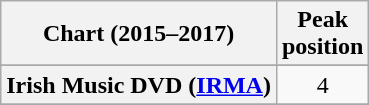<table class="wikitable sortable plainrowheaders" style="text-align:center;">
<tr>
<th scope="col">Chart (2015–2017)</th>
<th scope="col">Peak<br>position</th>
</tr>
<tr>
</tr>
<tr>
</tr>
<tr>
</tr>
<tr>
</tr>
<tr>
</tr>
<tr>
</tr>
<tr>
<th scope="row">Irish Music DVD (<a href='#'>IRMA</a>)</th>
<td>4</td>
</tr>
<tr>
</tr>
<tr>
</tr>
<tr>
</tr>
<tr>
</tr>
<tr>
</tr>
<tr>
</tr>
</table>
